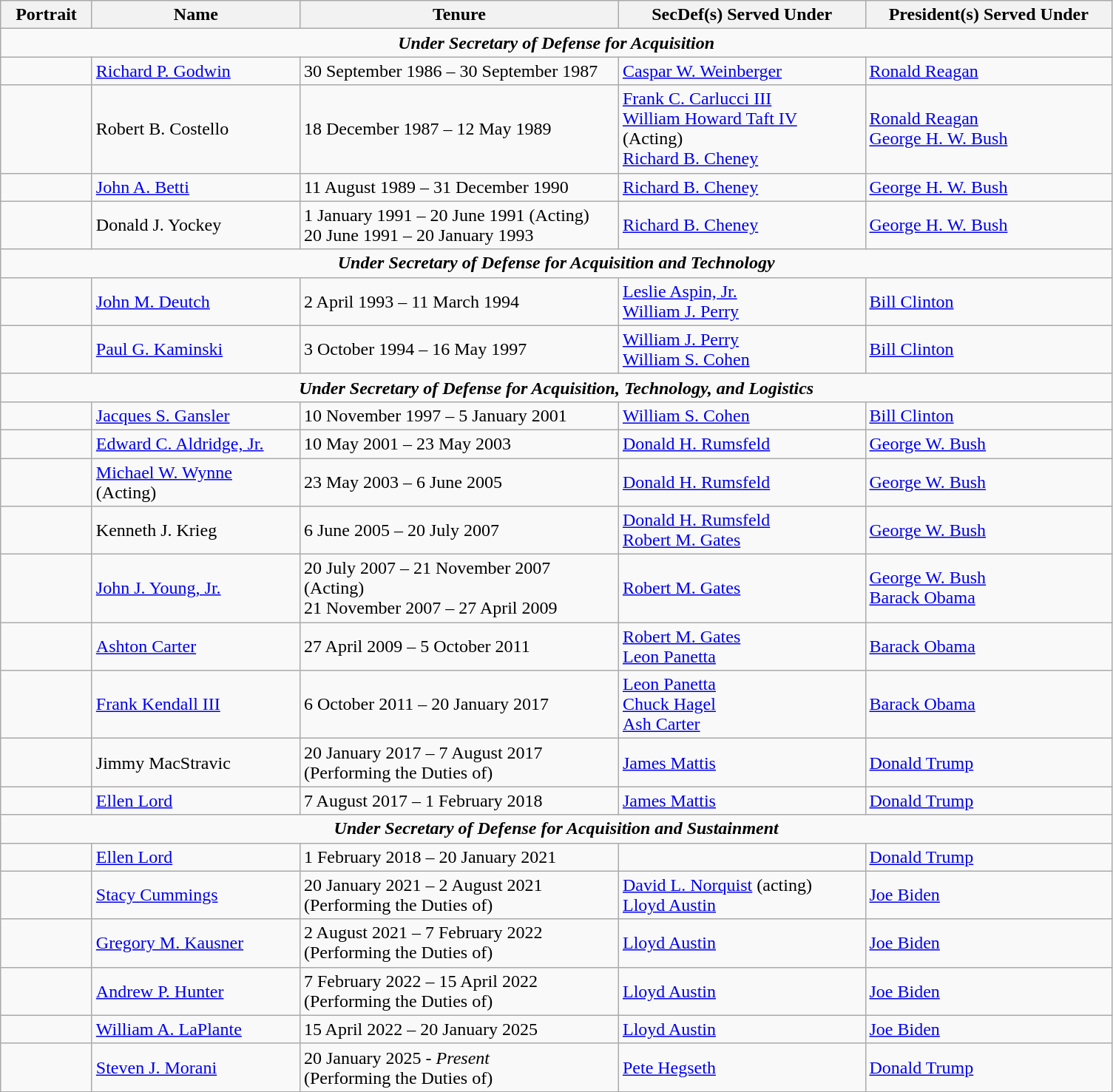<table class="wikitable">
<tr>
<th scope="col" width="75">Portrait</th>
<th scope="col" width="180">Name</th>
<th scope="col" width="280">Tenure</th>
<th scope="col" width="215">SecDef(s) Served Under</th>
<th scope="col" width="215">President(s) Served Under</th>
</tr>
<tr>
<td colspan="5" align="center"><strong><em>Under Secretary of Defense for Acquisition</em></strong></td>
</tr>
<tr>
<td></td>
<td><a href='#'>Richard P. Godwin</a></td>
<td>30 September 1986 – 30 September 1987</td>
<td><a href='#'>Caspar W. Weinberger</a></td>
<td><a href='#'>Ronald Reagan</a></td>
</tr>
<tr>
<td></td>
<td>Robert B. Costello</td>
<td>18 December 1987 – 12 May 1989</td>
<td><a href='#'>Frank C. Carlucci III</a> <br> <a href='#'>William Howard Taft IV</a> (Acting) <br> <a href='#'>Richard B. Cheney</a></td>
<td><a href='#'>Ronald Reagan</a> <br> <a href='#'>George H. W. Bush</a></td>
</tr>
<tr>
<td></td>
<td><a href='#'>John A. Betti</a> </td>
<td>11 August 1989 – 31 December 1990</td>
<td><a href='#'>Richard B. Cheney</a></td>
<td><a href='#'>George H. W. Bush</a></td>
</tr>
<tr>
<td></td>
<td>Donald J. Yockey</td>
<td>1 January 1991 – 20 June 1991 (Acting) <br> 20 June 1991 – 20 January 1993</td>
<td><a href='#'>Richard B. Cheney</a></td>
<td><a href='#'>George H. W. Bush</a></td>
</tr>
<tr>
<td colspan="5" align="center"><strong><em>Under Secretary of Defense for Acquisition and Technology</em></strong></td>
</tr>
<tr>
<td></td>
<td><a href='#'>John M. Deutch</a></td>
<td>2 April 1993 – 11 March 1994</td>
<td><a href='#'>Leslie Aspin, Jr.</a> <br> <a href='#'>William J. Perry</a></td>
<td><a href='#'>Bill Clinton</a></td>
</tr>
<tr>
<td></td>
<td><a href='#'>Paul G. Kaminski</a></td>
<td>3 October 1994 – 16 May 1997</td>
<td><a href='#'>William J. Perry</a> <br> <a href='#'>William S. Cohen</a></td>
<td><a href='#'>Bill Clinton</a></td>
</tr>
<tr>
<td colspan="5" align="center"><strong><em>Under Secretary of Defense for Acquisition, Technology, and Logistics</em></strong></td>
</tr>
<tr>
<td></td>
<td><a href='#'>Jacques S. Gansler</a></td>
<td>10 November 1997 – 5 January 2001</td>
<td><a href='#'>William S. Cohen</a></td>
<td><a href='#'>Bill Clinton</a></td>
</tr>
<tr>
<td></td>
<td><a href='#'>Edward C. Aldridge, Jr.</a></td>
<td>10 May 2001 – 23 May 2003</td>
<td><a href='#'>Donald H. Rumsfeld</a></td>
<td><a href='#'>George W. Bush</a></td>
</tr>
<tr>
<td></td>
<td><a href='#'>Michael W. Wynne</a> (Acting)</td>
<td>23 May 2003 – 6 June  2005</td>
<td><a href='#'>Donald H. Rumsfeld</a></td>
<td><a href='#'>George W. Bush</a></td>
</tr>
<tr>
<td></td>
<td>Kenneth J. Krieg</td>
<td>6 June 2005 – 20 July 2007</td>
<td><a href='#'>Donald H. Rumsfeld</a> <br> <a href='#'>Robert M. Gates</a></td>
<td><a href='#'>George W. Bush</a></td>
</tr>
<tr>
<td></td>
<td><a href='#'>John J. Young, Jr.</a></td>
<td>20 July 2007 – 21 November 2007 (Acting) <br> 21 November 2007 – 27 April 2009</td>
<td><a href='#'>Robert M. Gates</a></td>
<td><a href='#'>George W. Bush</a> <br> <a href='#'>Barack Obama</a></td>
</tr>
<tr>
<td></td>
<td><a href='#'>Ashton Carter</a></td>
<td>27 April 2009 – 5 October 2011</td>
<td><a href='#'>Robert M. Gates</a> <br> <a href='#'>Leon Panetta</a></td>
<td><a href='#'>Barack Obama</a></td>
</tr>
<tr>
<td></td>
<td><a href='#'>Frank Kendall III</a></td>
<td>6 October 2011 – 20 January 2017</td>
<td><a href='#'>Leon Panetta</a> <br><a href='#'>Chuck Hagel</a> <br><a href='#'>Ash Carter</a></td>
<td><a href='#'>Barack Obama</a></td>
</tr>
<tr>
<td></td>
<td>Jimmy MacStravic</td>
<td>20 January 2017 – 7 August 2017 (Performing the Duties of)</td>
<td><a href='#'>James Mattis</a></td>
<td><a href='#'>Donald Trump</a></td>
</tr>
<tr>
<td></td>
<td><a href='#'>Ellen Lord</a></td>
<td>7 August 2017 – 1 February 2018</td>
<td><a href='#'>James Mattis</a></td>
<td><a href='#'>Donald Trump</a></td>
</tr>
<tr>
<td colspan="5" align="center"><strong><em>Under Secretary of Defense for Acquisition and Sustainment</em></strong></td>
</tr>
<tr>
<td></td>
<td><a href='#'>Ellen Lord</a></td>
<td>1 February 2018 – 20 January 2021</td>
<td></td>
<td><a href='#'>Donald Trump</a></td>
</tr>
<tr>
<td></td>
<td><a href='#'>Stacy Cummings</a></td>
<td>20 January 2021 – 2 August 2021<br>(Performing the Duties of)</td>
<td><a href='#'>David L. Norquist</a> (acting)<br><a href='#'>Lloyd Austin</a></td>
<td><a href='#'>Joe Biden</a></td>
</tr>
<tr>
<td></td>
<td><a href='#'>Gregory M. Kausner</a></td>
<td>2 August 2021 – 7 February 2022<br>(Performing the Duties of)</td>
<td><a href='#'>Lloyd Austin</a></td>
<td><a href='#'>Joe Biden</a></td>
</tr>
<tr>
<td></td>
<td><a href='#'>Andrew P. Hunter</a></td>
<td>7 February 2022 – 15 April 2022<br>(Performing the Duties of)</td>
<td><a href='#'>Lloyd Austin</a></td>
<td><a href='#'>Joe Biden</a></td>
</tr>
<tr>
<td></td>
<td><a href='#'>William A. LaPlante</a></td>
<td>15 April 2022 – 20 January 2025</td>
<td><a href='#'>Lloyd Austin</a></td>
<td><a href='#'>Joe Biden</a></td>
</tr>
<tr>
<td></td>
<td><a href='#'>Steven J. Morani</a></td>
<td>20 January 2025 - <em>Present</em><br>(Performing the Duties of)</td>
<td><a href='#'>Pete Hegseth</a></td>
<td><a href='#'>Donald Trump</a></td>
</tr>
</table>
